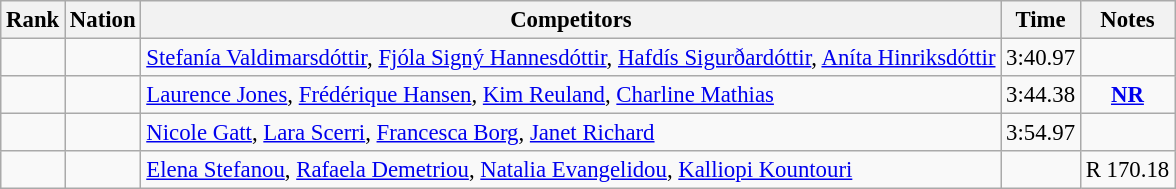<table class="wikitable sortable" style="text-align:center; font-size:95%">
<tr>
<th>Rank</th>
<th>Nation</th>
<th>Competitors</th>
<th>Time</th>
<th>Notes</th>
</tr>
<tr>
<td></td>
<td align=left></td>
<td align=left><a href='#'>Stefanía Valdimarsdóttir</a>, <a href='#'>Fjóla Signý Hannesdóttir</a>, <a href='#'>Hafdís Sigurðardóttir</a>, <a href='#'>Aníta Hinriksdóttir</a></td>
<td>3:40.97</td>
<td></td>
</tr>
<tr>
<td></td>
<td align=left></td>
<td align=left><a href='#'>Laurence Jones</a>, <a href='#'>Frédérique Hansen</a>, <a href='#'>Kim Reuland</a>, <a href='#'>Charline Mathias</a></td>
<td>3:44.38</td>
<td><strong><a href='#'>NR</a></strong></td>
</tr>
<tr>
<td></td>
<td align=left></td>
<td align=left><a href='#'>Nicole Gatt</a>, <a href='#'>Lara Scerri</a>, <a href='#'>Francesca Borg</a>, <a href='#'>Janet Richard</a></td>
<td>3:54.97</td>
<td></td>
</tr>
<tr>
<td></td>
<td align=left></td>
<td align=left><a href='#'>Elena Stefanou</a>, <a href='#'>Rafaela Demetriou</a>, <a href='#'>Natalia Evangelidou</a>, <a href='#'>Kalliopi Kountouri</a></td>
<td></td>
<td>R 170.18</td>
</tr>
</table>
